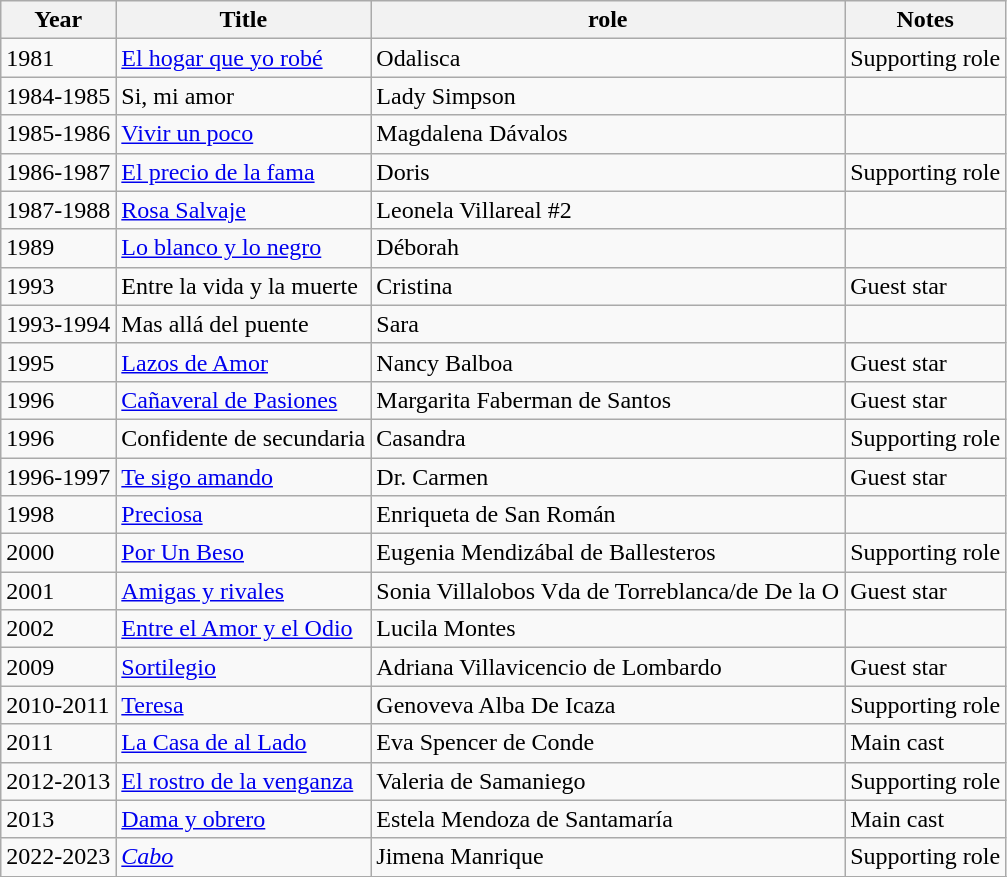<table class="wikitable">
<tr>
<th>Year</th>
<th>Title</th>
<th>role</th>
<th>Notes</th>
</tr>
<tr>
<td>1981</td>
<td><a href='#'>El hogar que yo robé</a></td>
<td>Odalisca</td>
<td>Supporting role</td>
</tr>
<tr>
<td>1984-1985</td>
<td>Si, mi amor</td>
<td>Lady Simpson</td>
<td></td>
</tr>
<tr>
<td>1985-1986</td>
<td><a href='#'>Vivir un poco</a></td>
<td>Magdalena Dávalos</td>
<td></td>
</tr>
<tr>
<td>1986-1987</td>
<td><a href='#'>El precio de la fama</a></td>
<td>Doris</td>
<td>Supporting role</td>
</tr>
<tr>
<td>1987-1988</td>
<td><a href='#'>Rosa Salvaje</a></td>
<td>Leonela Villareal #2</td>
<td></td>
</tr>
<tr>
<td>1989</td>
<td><a href='#'>Lo blanco y lo negro</a></td>
<td>Déborah</td>
<td></td>
</tr>
<tr>
<td>1993</td>
<td>Entre la vida y la muerte</td>
<td>Cristina</td>
<td>Guest star</td>
</tr>
<tr>
<td>1993-1994</td>
<td>Mas allá del puente</td>
<td>Sara</td>
<td></td>
</tr>
<tr>
<td>1995</td>
<td><a href='#'>Lazos de Amor</a></td>
<td>Nancy Balboa</td>
<td>Guest star</td>
</tr>
<tr>
<td>1996</td>
<td><a href='#'>Cañaveral de Pasiones</a></td>
<td>Margarita Faberman de Santos</td>
<td>Guest star</td>
</tr>
<tr>
<td>1996</td>
<td>Confidente de secundaria</td>
<td>Casandra</td>
<td>Supporting role</td>
</tr>
<tr>
<td>1996-1997</td>
<td><a href='#'>Te sigo amando</a></td>
<td>Dr. Carmen</td>
<td>Guest star</td>
</tr>
<tr>
<td>1998</td>
<td><a href='#'>Preciosa</a></td>
<td>Enriqueta de San Román</td>
<td></td>
</tr>
<tr>
<td>2000</td>
<td><a href='#'>Por Un Beso</a></td>
<td>Eugenia Mendizábal de Ballesteros</td>
<td>Supporting role</td>
</tr>
<tr>
<td>2001</td>
<td><a href='#'>Amigas y rivales</a></td>
<td>Sonia Villalobos Vda de Torreblanca/de De la O</td>
<td>Guest star</td>
</tr>
<tr>
<td>2002</td>
<td><a href='#'>Entre el Amor y el Odio</a></td>
<td>Lucila Montes</td>
<td></td>
</tr>
<tr>
<td>2009</td>
<td><a href='#'>Sortilegio</a></td>
<td>Adriana Villavicencio de Lombardo</td>
<td>Guest star</td>
</tr>
<tr>
<td>2010-2011</td>
<td><a href='#'>Teresa</a></td>
<td>Genoveva Alba De Icaza</td>
<td>Supporting role</td>
</tr>
<tr>
<td>2011</td>
<td><a href='#'>La Casa de al Lado</a></td>
<td>Eva Spencer de Conde</td>
<td>Main cast</td>
</tr>
<tr>
<td>2012-2013</td>
<td><a href='#'>El rostro de la venganza</a></td>
<td>Valeria de Samaniego</td>
<td>Supporting role</td>
</tr>
<tr>
<td>2013</td>
<td><a href='#'>Dama y obrero</a></td>
<td>Estela Mendoza de Santamaría</td>
<td>Main cast</td>
</tr>
<tr>
<td>2022-2023</td>
<td><em><a href='#'>Cabo</a></em></td>
<td>Jimena Manrique</td>
<td>Supporting role</td>
</tr>
<tr>
</tr>
</table>
